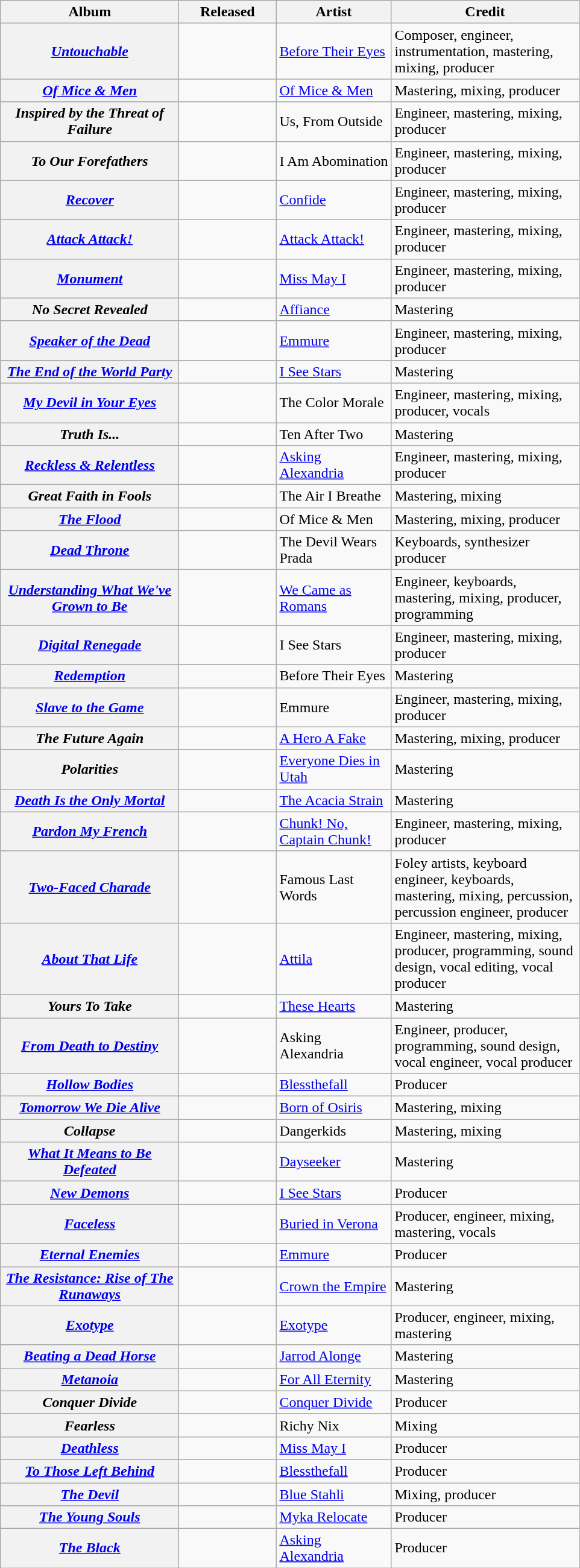<table class="wikitable plainrowheaders sortable">
<tr>
<th style="width:190px;">Album</th>
<th style="width:100px;">Released</th>
<th style="width:120px;">Artist</th>
<th style="width:200px;">Credit</th>
</tr>
<tr>
<th scope="row"><em><a href='#'>Untouchable</a></em></th>
<td align=right></td>
<td><a href='#'>Before Their Eyes</a></td>
<td>Composer, engineer, instrumentation, mastering, mixing, producer</td>
</tr>
<tr>
<th scope="row"><em><a href='#'>Of Mice & Men</a></em></th>
<td align=right></td>
<td><a href='#'>Of Mice & Men</a></td>
<td>Mastering, mixing, producer</td>
</tr>
<tr>
<th scope="row"><em>Inspired by the Threat of Failure</em></th>
<td align=right></td>
<td>Us, From Outside</td>
<td>Engineer, mastering, mixing, producer</td>
</tr>
<tr>
<th scope="row"><em>To Our Forefathers</em></th>
<td align=right></td>
<td>I Am Abomination</td>
<td>Engineer, mastering, mixing, producer</td>
</tr>
<tr>
<th scope="row"><em><a href='#'>Recover</a></em></th>
<td align=right></td>
<td><a href='#'>Confide</a></td>
<td>Engineer, mastering, mixing, producer</td>
</tr>
<tr>
<th scope="row"><em><a href='#'>Attack Attack!</a></em></th>
<td align=right></td>
<td><a href='#'>Attack Attack!</a></td>
<td>Engineer, mastering, mixing, producer</td>
</tr>
<tr>
<th scope="row"><em><a href='#'>Monument</a></em></th>
<td align=right></td>
<td><a href='#'>Miss May I</a></td>
<td>Engineer, mastering, mixing, producer</td>
</tr>
<tr>
<th scope="row"><em>No Secret Revealed</em></th>
<td align=right></td>
<td><a href='#'>Affiance</a></td>
<td>Mastering</td>
</tr>
<tr>
<th scope="row"><em><a href='#'>Speaker of the Dead</a></em></th>
<td align=right></td>
<td><a href='#'>Emmure</a></td>
<td>Engineer, mastering, mixing, producer</td>
</tr>
<tr>
<th scope="row"><em><a href='#'>The End of the World Party</a></em></th>
<td align=right></td>
<td><a href='#'>I See Stars</a></td>
<td>Mastering</td>
</tr>
<tr>
<th scope="row"><em><a href='#'>My Devil in Your Eyes</a></em></th>
<td align=right></td>
<td>The Color Morale</td>
<td>Engineer, mastering, mixing, producer, vocals</td>
</tr>
<tr>
<th scope="row"><em>Truth Is...</em></th>
<td align=right></td>
<td>Ten After Two</td>
<td>Mastering</td>
</tr>
<tr>
<th scope="row"><em><a href='#'>Reckless & Relentless</a></em></th>
<td align=right></td>
<td><a href='#'>Asking Alexandria</a></td>
<td>Engineer, mastering, mixing, producer</td>
</tr>
<tr>
<th scope="row"><em>Great Faith in Fools</em></th>
<td align=right></td>
<td>The Air I Breathe</td>
<td>Mastering, mixing</td>
</tr>
<tr>
<th scope="row"><em><a href='#'>The Flood</a></em></th>
<td align=right></td>
<td>Of Mice & Men</td>
<td>Mastering, mixing, producer</td>
</tr>
<tr>
<th scope="row"><em><a href='#'>Dead Throne</a></em></th>
<td align=right></td>
<td>The Devil Wears Prada</td>
<td>Keyboards, synthesizer producer</td>
</tr>
<tr>
<th scope="row"><em><a href='#'>Understanding What We've Grown to Be</a></em></th>
<td align=right></td>
<td><a href='#'>We Came as Romans</a></td>
<td>Engineer, keyboards, mastering, mixing, producer, programming</td>
</tr>
<tr>
<th scope="row"><em><a href='#'>Digital Renegade</a></em></th>
<td align=right></td>
<td>I See Stars</td>
<td>Engineer, mastering, mixing, producer</td>
</tr>
<tr>
<th scope="row"><em><a href='#'>Redemption</a></em></th>
<td align=right></td>
<td>Before Their Eyes</td>
<td>Mastering</td>
</tr>
<tr>
<th scope="row"><em><a href='#'>Slave to the Game</a></em></th>
<td align=right></td>
<td>Emmure</td>
<td>Engineer, mastering, mixing, producer</td>
</tr>
<tr>
<th scope="row"><em>The Future Again</em></th>
<td align=right></td>
<td><a href='#'>A Hero A Fake</a></td>
<td>Mastering, mixing, producer</td>
</tr>
<tr>
<th scope="row"><em>Polarities</em></th>
<td align=right></td>
<td><a href='#'>Everyone Dies in Utah</a></td>
<td>Mastering</td>
</tr>
<tr>
<th scope="row"><em><a href='#'>Death Is the Only Mortal</a></em></th>
<td align=right></td>
<td><a href='#'>The Acacia Strain</a></td>
<td>Mastering</td>
</tr>
<tr>
<th scope="row"><em><a href='#'>Pardon My French</a></em></th>
<td align=right></td>
<td><a href='#'>Chunk! No, Captain Chunk!</a></td>
<td>Engineer, mastering, mixing, producer</td>
</tr>
<tr>
<th scope="row"><em><a href='#'>Two-Faced Charade</a></em></th>
<td align=right></td>
<td>Famous Last Words</td>
<td>Foley artists, keyboard engineer, keyboards, mastering, mixing, percussion, percussion engineer, producer</td>
</tr>
<tr>
<th scope="row"><em><a href='#'>About That Life</a></em></th>
<td align=right></td>
<td><a href='#'>Attila</a></td>
<td>Engineer, mastering, mixing, producer, programming, sound design, vocal editing, vocal producer</td>
</tr>
<tr>
<th scope="row"><em>Yours To Take</em></th>
<td align=right></td>
<td><a href='#'>These Hearts</a></td>
<td>Mastering</td>
</tr>
<tr>
<th scope="row"><em><a href='#'>From Death to Destiny</a></em></th>
<td align=right></td>
<td>Asking Alexandria</td>
<td>Engineer, producer, programming, sound design, vocal engineer, vocal producer</td>
</tr>
<tr>
<th scope="row"><em><a href='#'>Hollow Bodies</a></em></th>
<td align=right></td>
<td><a href='#'>Blessthefall</a></td>
<td>Producer</td>
</tr>
<tr>
<th scope="row"><em><a href='#'>Tomorrow We Die Alive</a></em></th>
<td align=right></td>
<td><a href='#'>Born of Osiris</a></td>
<td>Mastering, mixing</td>
</tr>
<tr>
<th scope="row"><em>Collapse</em></th>
<td align=right></td>
<td>Dangerkids</td>
<td>Mastering, mixing</td>
</tr>
<tr>
<th scope="row"><em><a href='#'>What It Means to Be Defeated</a></em></th>
<td align=right></td>
<td><a href='#'>Dayseeker</a></td>
<td>Mastering</td>
</tr>
<tr>
<th scope="row"><em><a href='#'>New Demons</a></em></th>
<td align=right></td>
<td><a href='#'>I See Stars</a></td>
<td>Producer</td>
</tr>
<tr>
<th scope="row"><em><a href='#'>Faceless</a></em></th>
<td align=right></td>
<td><a href='#'>Buried in Verona</a></td>
<td>Producer, engineer, mixing, mastering, vocals</td>
</tr>
<tr>
<th scope="row"><em><a href='#'>Eternal Enemies</a></em></th>
<td align=right></td>
<td><a href='#'>Emmure</a></td>
<td>Producer</td>
</tr>
<tr>
<th scope="row"><em><a href='#'>The Resistance: Rise of The Runaways</a></em></th>
<td align=right></td>
<td><a href='#'>Crown the Empire</a></td>
<td>Mastering</td>
</tr>
<tr>
<th scope="row"><em><a href='#'>Exotype</a></em></th>
<td align=right></td>
<td><a href='#'>Exotype</a></td>
<td>Producer, engineer, mixing, mastering</td>
</tr>
<tr>
<th scope="row"><em><a href='#'>Beating a Dead Horse</a></em></th>
<td align="right"></td>
<td><a href='#'>Jarrod Alonge</a></td>
<td>Mastering</td>
</tr>
<tr>
<th scope="row"><em><a href='#'>Metanoia</a></em></th>
<td align="right"></td>
<td><a href='#'>For All Eternity</a></td>
<td>Mastering</td>
</tr>
<tr>
<th scope="row"><em>Conquer Divide</em></th>
<td align="right"></td>
<td><a href='#'>Conquer Divide</a></td>
<td>Producer</td>
</tr>
<tr>
<th scope="row"><em>Fearless</em></th>
<td align="right"></td>
<td>Richy Nix</td>
<td>Mixing</td>
</tr>
<tr>
<th scope="row"><em><a href='#'>Deathless</a></em></th>
<td align="right"></td>
<td><a href='#'>Miss May I</a></td>
<td>Producer</td>
</tr>
<tr>
<th scope="row"><em><a href='#'>To Those Left Behind</a></em></th>
<td align="right"></td>
<td><a href='#'>Blessthefall</a></td>
<td>Producer</td>
</tr>
<tr>
<th scope="row"><em><a href='#'>The Devil</a></em></th>
<td align=right></td>
<td><a href='#'>Blue Stahli</a></td>
<td>Mixing, producer</td>
</tr>
<tr>
<th scope="row"><em><a href='#'>The Young Souls</a></em></th>
<td align=right></td>
<td><a href='#'>Myka Relocate</a></td>
<td>Producer</td>
</tr>
<tr>
<th scope="row"><em><a href='#'>The Black</a></em></th>
<td align=right></td>
<td><a href='#'>Asking Alexandria</a></td>
<td>Producer</td>
</tr>
</table>
